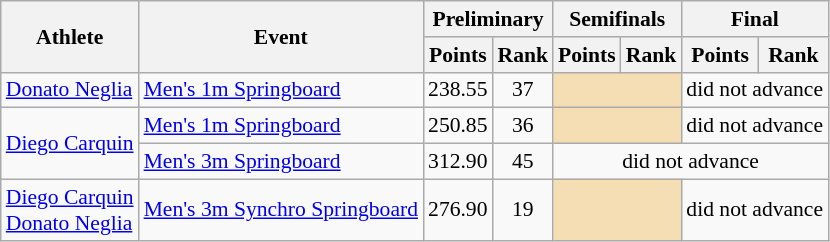<table class=wikitable style="font-size:90%">
<tr>
<th rowspan="2">Athlete</th>
<th rowspan="2">Event</th>
<th colspan="2">Preliminary</th>
<th colspan="2">Semifinals</th>
<th colspan="2">Final</th>
</tr>
<tr>
<th>Points</th>
<th>Rank</th>
<th>Points</th>
<th>Rank</th>
<th>Points</th>
<th>Rank</th>
</tr>
<tr>
<td rowspan="1"><a href='#'>Donato Neglia</a></td>
<td><a href='#'>Men's 1m Springboard</a></td>
<td align=center>238.55</td>
<td align=center>37</td>
<td colspan= 2 bgcolor="wheat"></td>
<td align=center colspan=2>did not advance</td>
</tr>
<tr>
<td rowspan="2"><a href='#'>Diego Carquin</a></td>
<td><a href='#'>Men's 1m Springboard</a></td>
<td align=center>250.85</td>
<td align=center>36</td>
<td colspan= 2 bgcolor="wheat"></td>
<td align=center colspan=2>did not advance</td>
</tr>
<tr>
<td><a href='#'>Men's 3m Springboard</a></td>
<td align=center>312.90</td>
<td align=center>45</td>
<td align=center colspan=4>did not advance</td>
</tr>
<tr>
<td rowspan="1"><a href='#'>Diego Carquin</a><br><a href='#'>Donato Neglia</a></td>
<td><a href='#'>Men's 3m Synchro Springboard</a></td>
<td align=center>276.90</td>
<td align=center>19</td>
<td colspan= 2 bgcolor="wheat"></td>
<td align=center colspan=2>did not advance</td>
</tr>
</table>
